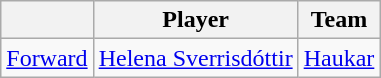<table class="wikitable">
<tr>
<th align="center"></th>
<th align="center">Player</th>
<th align="center">Team</th>
</tr>
<tr>
<td align=center><a href='#'>Forward</a></td>
<td> <a href='#'>Helena Sverrisdóttir</a></td>
<td><a href='#'>Haukar</a></td>
</tr>
</table>
